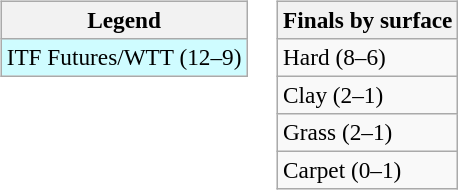<table>
<tr valign=top>
<td><br><table class=wikitable style=font-size:97%>
<tr>
<th>Legend</th>
</tr>
<tr bgcolor=cffcff>
<td>ITF Futures/WTT (12–9)</td>
</tr>
</table>
</td>
<td><br><table class=wikitable style=font-size:97%>
<tr>
<th>Finals by surface</th>
</tr>
<tr>
<td>Hard (8–6)</td>
</tr>
<tr>
<td>Clay (2–1)</td>
</tr>
<tr>
<td>Grass (2–1)</td>
</tr>
<tr>
<td>Carpet (0–1)</td>
</tr>
</table>
</td>
</tr>
</table>
